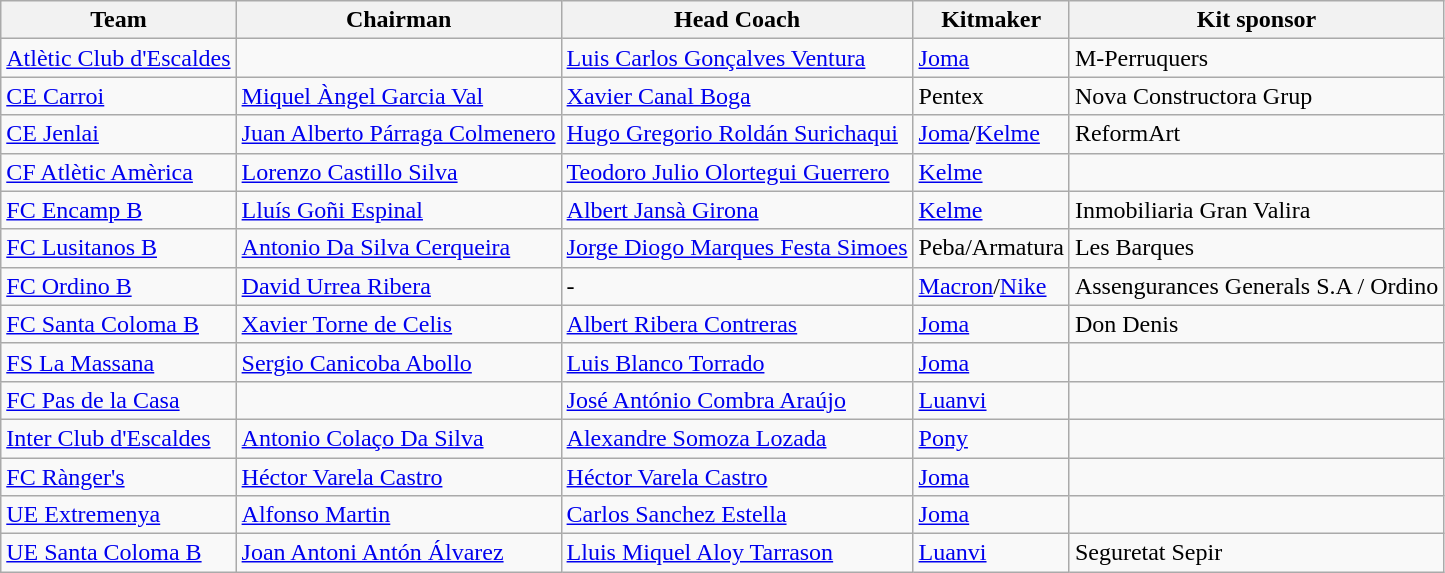<table class="wikitable sortable" style="text-align: left;">
<tr>
<th>Team</th>
<th>Chairman</th>
<th>Head Coach</th>
<th>Kitmaker</th>
<th>Kit sponsor</th>
</tr>
<tr>
<td><a href='#'>Atlètic Club d'Escaldes</a></td>
<td></td>
<td><a href='#'>Luis Carlos Gonçalves Ventura</a></td>
<td><a href='#'>Joma</a></td>
<td>M-Perruquers</td>
</tr>
<tr>
<td><a href='#'>CE Carroi</a></td>
<td><a href='#'>Miquel Àngel Garcia Val</a></td>
<td> <a href='#'>Xavier Canal Boga</a></td>
<td>Pentex</td>
<td>Nova Constructora Grup</td>
</tr>
<tr>
<td><a href='#'>CE Jenlai</a></td>
<td> <a href='#'>Juan Alberto Párraga Colmenero</a></td>
<td> <a href='#'>Hugo Gregorio Roldán Surichaqui</a></td>
<td><a href='#'>Joma</a>/<a href='#'>Kelme</a></td>
<td>ReformArt</td>
</tr>
<tr>
<td><a href='#'>CF Atlètic Amèrica</a></td>
<td> <a href='#'>Lorenzo Castillo Silva</a></td>
<td> <a href='#'>Teodoro Julio Olortegui Guerrero</a></td>
<td><a href='#'>Kelme</a></td>
<td></td>
</tr>
<tr>
<td><a href='#'>FC Encamp B</a></td>
<td><a href='#'>Lluís Goñi Espinal</a></td>
<td><a href='#'>Albert Jansà Girona</a></td>
<td><a href='#'>Kelme</a></td>
<td>Inmobiliaria Gran Valira</td>
</tr>
<tr>
<td><a href='#'>FC Lusitanos B</a></td>
<td> <a href='#'>Antonio Da Silva Cerqueira</a></td>
<td> <a href='#'>Jorge Diogo Marques Festa Simoes</a></td>
<td>Peba/Armatura</td>
<td>Les Barques</td>
</tr>
<tr>
<td><a href='#'>FC Ordino B</a></td>
<td> <a href='#'>David Urrea Ribera</a></td>
<td>-</td>
<td><a href='#'>Macron</a>/<a href='#'>Nike</a></td>
<td>Assengurances Generals S.A / Ordino</td>
</tr>
<tr>
<td><a href='#'>FC Santa Coloma B</a></td>
<td><a href='#'>Xavier Torne de Celis</a></td>
<td> <a href='#'>Albert Ribera Contreras</a></td>
<td><a href='#'>Joma</a></td>
<td>Don Denis</td>
</tr>
<tr>
<td><a href='#'>FS La Massana</a></td>
<td> <a href='#'>Sergio Canicoba Abollo</a></td>
<td> <a href='#'>Luis Blanco Torrado</a></td>
<td><a href='#'>Joma</a></td>
<td></td>
</tr>
<tr>
<td><a href='#'>FC Pas de la Casa</a></td>
<td></td>
<td> <a href='#'>José António Combra Araújo</a></td>
<td><a href='#'>Luanvi</a></td>
<td></td>
</tr>
<tr>
<td><a href='#'>Inter Club d'Escaldes</a></td>
<td> <a href='#'>Antonio Colaço Da Silva</a></td>
<td> <a href='#'>Alexandre Somoza Lozada</a></td>
<td><a href='#'>Pony</a></td>
<td></td>
</tr>
<tr>
<td><a href='#'>FC Rànger's</a></td>
<td><a href='#'>Héctor Varela Castro</a></td>
<td><a href='#'>Héctor Varela Castro</a></td>
<td><a href='#'>Joma</a></td>
<td></td>
</tr>
<tr>
<td><a href='#'>UE Extremenya</a></td>
<td><a href='#'>Alfonso Martin</a></td>
<td> <a href='#'>Carlos Sanchez Estella</a></td>
<td><a href='#'>Joma</a></td>
<td></td>
</tr>
<tr>
<td><a href='#'>UE Santa Coloma B</a></td>
<td> <a href='#'>Joan Antoni Antón Álvarez</a></td>
<td> <a href='#'>Lluis Miquel Aloy Tarrason</a></td>
<td><a href='#'>Luanvi</a></td>
<td>Seguretat Sepir</td>
</tr>
</table>
